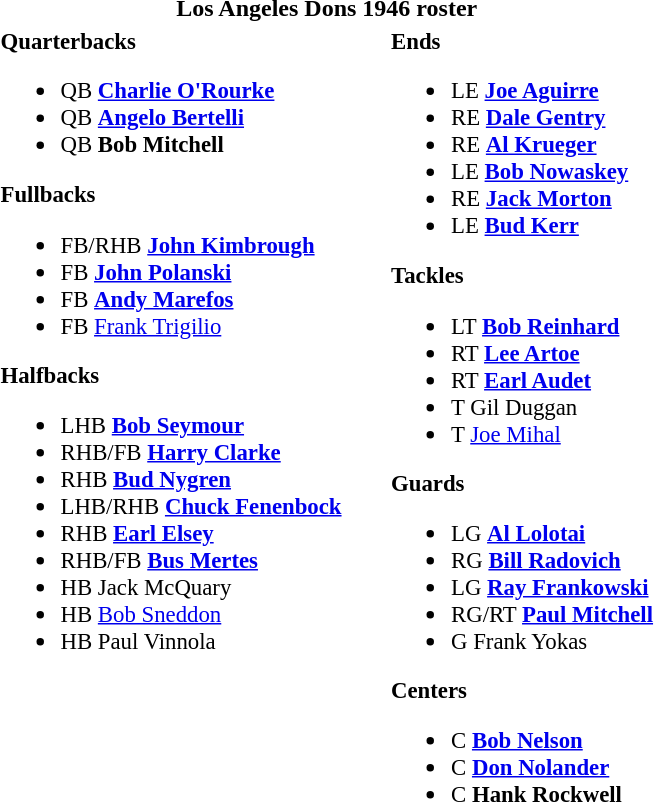<table class="toccolours" style="text-align: left;">
<tr>
<th colspan="7" style="background-color:;color:;text-align:center;">Los Angeles Dons 1946 roster</th>
</tr>
<tr>
<td style="font-size: 95%;" valign="top"><strong>Quarterbacks</strong><br><ul><li>QB <strong><a href='#'>Charlie O'Rourke</a></strong></li><li>QB <strong><a href='#'>Angelo Bertelli</a></strong></li><li>QB  <strong>Bob Mitchell</strong></li></ul><strong>Fullbacks</strong><ul><li>FB/RHB <strong><a href='#'>John Kimbrough</a></strong></li><li>FB <strong><a href='#'>John Polanski</a></strong></li><li>FB <strong><a href='#'>Andy Marefos</a></strong></li><li>FB <a href='#'>Frank Trigilio</a></li></ul><strong>Halfbacks</strong><ul><li>LHB <strong><a href='#'>Bob Seymour</a></strong></li><li>RHB/FB <strong><a href='#'>Harry Clarke</a></strong></li><li>RHB <strong><a href='#'>Bud Nygren</a></strong></li><li>LHB/RHB <strong><a href='#'>Chuck Fenenbock</a></strong></li><li>RHB <strong><a href='#'>Earl Elsey</a></strong></li><li>RHB/FB <strong><a href='#'>Bus Mertes</a></strong></li><li>HB Jack McQuary</li><li>HB <a href='#'>Bob Sneddon</a></li><li>HB Paul Vinnola</li></ul></td>
<td style="width: 25px;"></td>
<td style="font-size: 95%;" valign="top"><strong>Ends</strong><br><ul><li>LE <strong><a href='#'>Joe Aguirre</a></strong></li><li>RE <strong><a href='#'>Dale Gentry</a></strong></li><li>RE <strong><a href='#'>Al Krueger</a></strong></li><li>LE <strong><a href='#'>Bob Nowaskey</a></strong></li><li>RE <strong><a href='#'>Jack Morton</a></strong></li><li>LE <strong><a href='#'>Bud Kerr</a></strong></li></ul><strong>Tackles</strong><ul><li>LT <strong><a href='#'>Bob Reinhard</a></strong></li><li>RT <strong><a href='#'>Lee Artoe</a></strong></li><li>RT <strong><a href='#'>Earl Audet</a></strong></li><li>T Gil Duggan</li><li>T <a href='#'>Joe Mihal</a></li></ul><strong>Guards</strong><ul><li>LG <strong><a href='#'>Al Lolotai</a></strong></li><li>RG <strong><a href='#'>Bill Radovich</a></strong></li><li>LG <strong><a href='#'>Ray Frankowski</a></strong></li><li>RG/RT <strong><a href='#'>Paul Mitchell</a></strong></li><li>G Frank Yokas</li></ul><strong>Centers</strong><ul><li>C <strong><a href='#'>Bob Nelson</a></strong></li><li>C <strong><a href='#'>Don Nolander</a></strong></li><li>C <strong>Hank Rockwell</strong></li></ul></td>
</tr>
</table>
